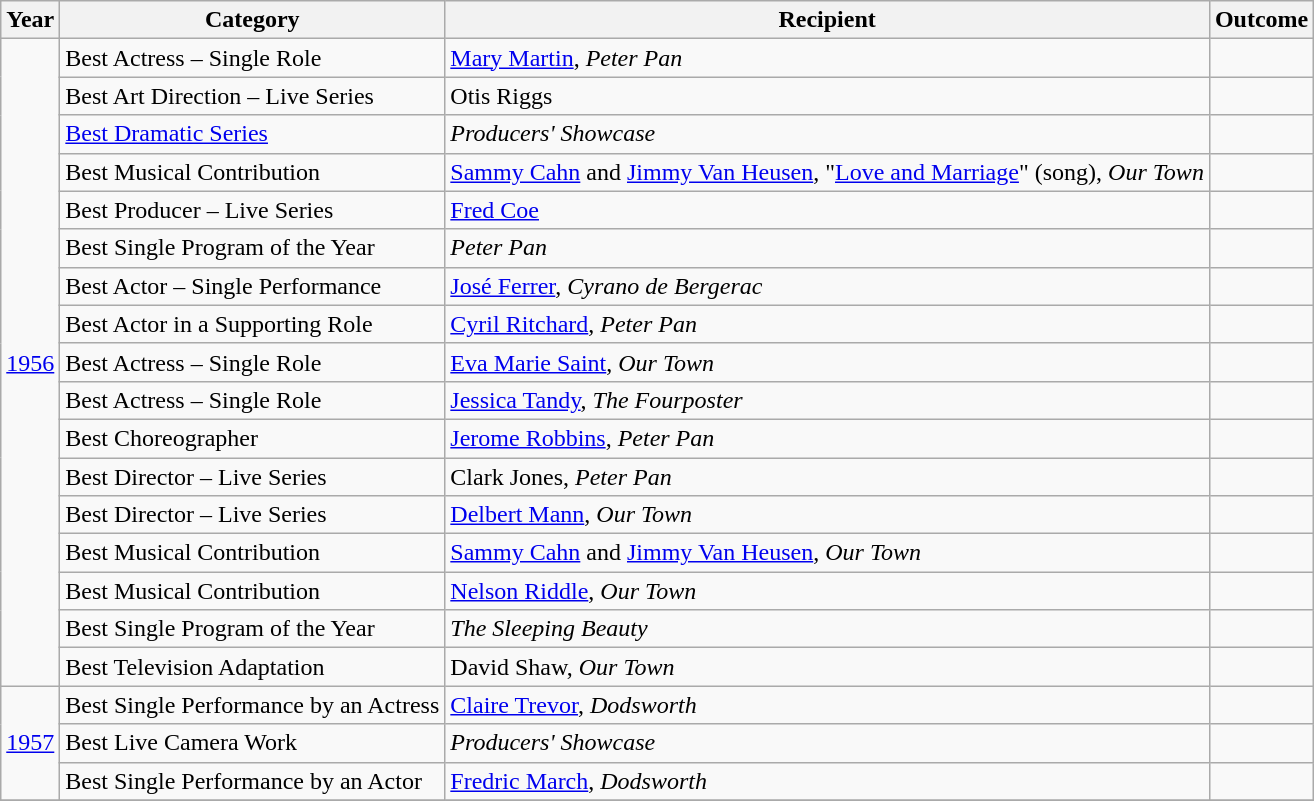<table class="wikitable">
<tr>
<th align="center">Year</th>
<th align="center">Category</th>
<th align="center">Recipient</th>
<th align="center">Outcome</th>
</tr>
<tr>
<td rowspan="17"><a href='#'>1956</a></td>
<td>Best Actress – Single Role</td>
<td><a href='#'>Mary Martin</a>, <em>Peter Pan</em></td>
<td></td>
</tr>
<tr>
<td>Best Art Direction – Live Series</td>
<td>Otis Riggs</td>
<td></td>
</tr>
<tr>
<td><a href='#'>Best Dramatic Series</a></td>
<td><em>Producers' Showcase</em></td>
<td></td>
</tr>
<tr>
<td>Best Musical Contribution</td>
<td><a href='#'>Sammy Cahn</a> and <a href='#'>Jimmy Van Heusen</a>, "<a href='#'>Love and Marriage</a>" (song), <em>Our Town</em></td>
<td></td>
</tr>
<tr>
<td>Best Producer – Live Series</td>
<td><a href='#'>Fred Coe</a></td>
<td></td>
</tr>
<tr>
<td>Best Single Program of the Year</td>
<td><em>Peter Pan</em></td>
<td></td>
</tr>
<tr>
<td>Best Actor – Single Performance</td>
<td><a href='#'>José Ferrer</a>, <em>Cyrano de Bergerac</em></td>
<td></td>
</tr>
<tr>
<td>Best Actor in a Supporting Role</td>
<td><a href='#'>Cyril Ritchard</a>, <em>Peter Pan</em></td>
<td></td>
</tr>
<tr>
<td>Best Actress – Single Role</td>
<td><a href='#'>Eva Marie Saint</a>, <em>Our Town</em></td>
<td></td>
</tr>
<tr>
<td>Best Actress – Single Role</td>
<td><a href='#'>Jessica Tandy</a>, <em>The Fourposter</em></td>
<td></td>
</tr>
<tr>
<td>Best Choreographer</td>
<td><a href='#'>Jerome Robbins</a>, <em>Peter Pan</em></td>
<td></td>
</tr>
<tr>
<td>Best Director – Live Series</td>
<td>Clark Jones, <em>Peter Pan</em></td>
<td></td>
</tr>
<tr>
<td>Best Director – Live Series</td>
<td><a href='#'>Delbert Mann</a>, <em>Our Town</em></td>
<td></td>
</tr>
<tr>
<td>Best Musical Contribution</td>
<td><a href='#'>Sammy Cahn</a> and <a href='#'>Jimmy Van Heusen</a>, <em>Our Town</em></td>
<td></td>
</tr>
<tr>
<td>Best Musical Contribution</td>
<td><a href='#'>Nelson Riddle</a>, <em>Our Town</em></td>
<td></td>
</tr>
<tr>
<td>Best Single Program of the Year</td>
<td><em>The Sleeping Beauty</em></td>
<td></td>
</tr>
<tr>
<td>Best Television Adaptation</td>
<td>David Shaw, <em>Our Town</em></td>
<td></td>
</tr>
<tr>
<td rowspan="3"><a href='#'>1957</a></td>
<td>Best Single Performance by an Actress</td>
<td><a href='#'>Claire Trevor</a>, <em>Dodsworth</em></td>
<td></td>
</tr>
<tr>
<td>Best Live Camera Work</td>
<td><em>Producers' Showcase</em></td>
<td></td>
</tr>
<tr>
<td>Best Single Performance by an Actor</td>
<td><a href='#'>Fredric March</a>, <em>Dodsworth</em></td>
<td></td>
</tr>
<tr>
</tr>
</table>
